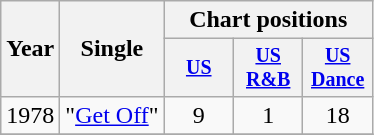<table class="wikitable" style="text-align:center;">
<tr>
<th rowspan="2">Year</th>
<th rowspan="2">Single</th>
<th colspan="3">Chart positions</th>
</tr>
<tr style="font-size:smaller;">
<th width="40"><a href='#'>US</a></th>
<th width="40"><a href='#'>US<br>R&B</a></th>
<th width="40"><a href='#'>US<br>Dance</a></th>
</tr>
<tr>
<td>1978</td>
<td align="left">"<a href='#'>Get Off</a>"</td>
<td>9</td>
<td>1</td>
<td>18</td>
</tr>
<tr>
</tr>
</table>
